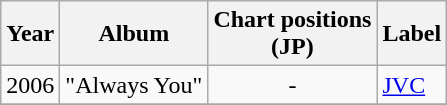<table class="wikitable">
<tr>
<th>Year</th>
<th>Album</th>
<th>Chart positions<br>(JP)</th>
<th>Label</th>
</tr>
<tr>
<td>2006</td>
<td>"Always You"</td>
<td align="center">-</td>
<td><a href='#'>JVC</a></td>
</tr>
<tr>
</tr>
</table>
